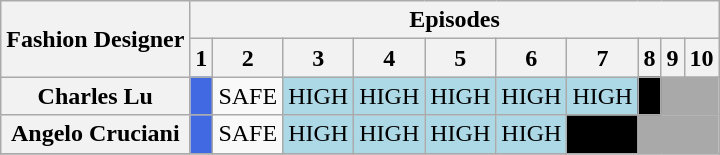<table class="wikitable" style="text-align:center">
<tr>
<th rowspan="2"><strong>Fashion Designer</strong></th>
<th colspan="10"><strong>Episodes</strong></th>
</tr>
<tr>
<th>1</th>
<th>2</th>
<th>3</th>
<th>4</th>
<th>5</th>
<th>6</th>
<th>7</th>
<th>8</th>
<th>9</th>
<th>10</th>
</tr>
<tr>
<th>Charles Lu</th>
<td style="background:royalblue;"></td>
<td>SAFE</td>
<td style="background:lightblue;">HIGH</td>
<td style="background:lightblue;">HIGH</td>
<td style="background:lightblue;">HIGH</td>
<td style="background:lightblue;">HIGH</td>
<td style="background:lightblue;">HIGH</td>
<td style="background:black;"></td>
<td style="background:darkgrey;" colspan="2"></td>
</tr>
<tr>
<th>Angelo Cruciani</th>
<td style="background:royalblue;"></td>
<td>SAFE</td>
<td style="background:lightblue;">HIGH</td>
<td style="background:lightblue;">HIGH</td>
<td style="background:lightblue;">HIGH</td>
<td style="background:lightblue;">HIGH</td>
<td style="background:black;"></td>
<td style="background:darkgrey;" colspan="3"></td>
</tr>
<tr>
</tr>
</table>
